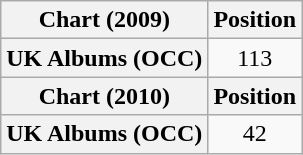<table class="wikitable plainrowheaders" style="text-align:center">
<tr>
<th scope="col">Chart (2009)</th>
<th scope="col">Position</th>
</tr>
<tr>
<th scope="row">UK Albums (OCC)</th>
<td>113</td>
</tr>
<tr>
<th scope="col">Chart (2010)</th>
<th scope="col">Position</th>
</tr>
<tr>
<th scope="row">UK Albums (OCC)</th>
<td>42</td>
</tr>
</table>
